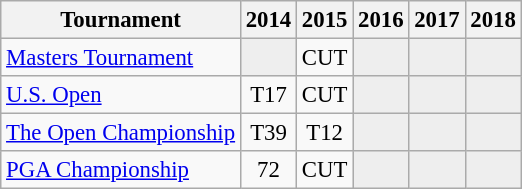<table class="wikitable" style="font-size:95%;text-align:center;">
<tr>
<th>Tournament</th>
<th>2014</th>
<th>2015</th>
<th>2016</th>
<th>2017</th>
<th>2018</th>
</tr>
<tr>
<td align=left><a href='#'>Masters Tournament</a></td>
<td style="background:#eeeeee;"></td>
<td>CUT</td>
<td style="background:#eeeeee;"></td>
<td style="background:#eeeeee;"></td>
<td style="background:#eeeeee;"></td>
</tr>
<tr>
<td align=left><a href='#'>U.S. Open</a></td>
<td>T17</td>
<td>CUT</td>
<td style="background:#eeeeee;"></td>
<td style="background:#eeeeee;"></td>
<td style="background:#eeeeee;"></td>
</tr>
<tr>
<td align=left><a href='#'>The Open Championship</a></td>
<td>T39</td>
<td>T12</td>
<td style="background:#eeeeee;"></td>
<td style="background:#eeeeee;"></td>
<td style="background:#eeeeee;"></td>
</tr>
<tr>
<td align=left><a href='#'>PGA Championship</a></td>
<td>72</td>
<td>CUT</td>
<td style="background:#eeeeee;"></td>
<td style="background:#eeeeee;"></td>
<td style="background:#eeeeee;"></td>
</tr>
</table>
